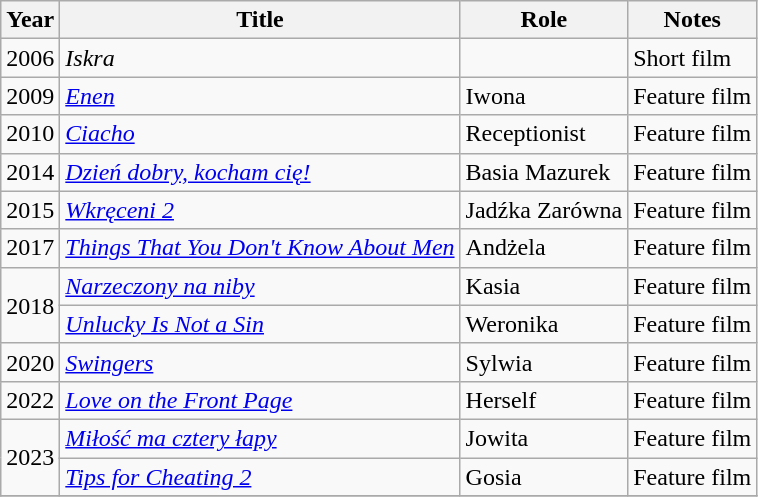<table class="wikitable plainrowheaders sortable">
<tr>
<th scope="col">Year</th>
<th scope="col">Title</th>
<th scope="col">Role</th>
<th scope="col" class="unsortable">Notes</th>
</tr>
<tr>
<td>2006</td>
<td><em>Iskra</em></td>
<td></td>
<td>Short film</td>
</tr>
<tr>
<td>2009</td>
<td><em><a href='#'>Enen</a></em></td>
<td>Iwona</td>
<td>Feature film</td>
</tr>
<tr>
<td>2010</td>
<td><em><a href='#'>Ciacho</a></em></td>
<td>Receptionist</td>
<td>Feature film</td>
</tr>
<tr>
<td>2014</td>
<td><em><a href='#'>Dzień dobry, kocham cię!</a></em></td>
<td>Basia Mazurek</td>
<td>Feature film</td>
</tr>
<tr>
<td>2015</td>
<td><em><a href='#'>Wkręceni 2</a></em></td>
<td>Jadźka Zarówna</td>
<td>Feature film</td>
</tr>
<tr>
<td>2017</td>
<td><em><a href='#'>Things That You Don't Know About Men</a></em></td>
<td>Andżela</td>
<td>Feature film</td>
</tr>
<tr>
<td rowspan=2>2018</td>
<td><em><a href='#'>Narzeczony na niby</a></em></td>
<td>Kasia</td>
<td>Feature film</td>
</tr>
<tr>
<td><em><a href='#'>Unlucky Is Not a Sin</a></em></td>
<td>Weronika</td>
<td>Feature film</td>
</tr>
<tr>
<td>2020</td>
<td><em><a href='#'>Swingers</a></em></td>
<td>Sylwia</td>
<td>Feature film</td>
</tr>
<tr>
<td>2022</td>
<td><em><a href='#'>Love on the Front Page</a></em></td>
<td>Herself</td>
<td>Feature film</td>
</tr>
<tr>
<td rowspan=2>2023</td>
<td><em><a href='#'>Miłość ma cztery łapy</a></em></td>
<td>Jowita</td>
<td>Feature film</td>
</tr>
<tr>
<td><em><a href='#'>Tips for Cheating 2</a></em></td>
<td>Gosia</td>
<td>Feature film</td>
</tr>
<tr>
</tr>
</table>
